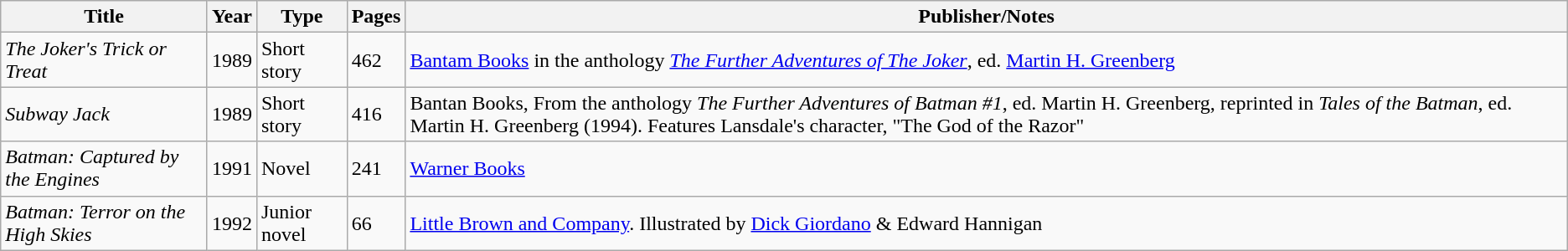<table class="wikitable sortable">
<tr>
<th>Title</th>
<th>Year</th>
<th>Type</th>
<th>Pages</th>
<th>Publisher/Notes</th>
</tr>
<tr>
<td><em>The Joker's Trick or Treat</em></td>
<td>1989</td>
<td>Short story</td>
<td>462</td>
<td><a href='#'>Bantam Books</a> in the anthology <em><a href='#'>The Further Adventures of The Joker</a></em>, ed. <a href='#'>Martin H. Greenberg</a></td>
</tr>
<tr>
<td><em>Subway Jack</em></td>
<td>1989</td>
<td>Short story</td>
<td>416</td>
<td>Bantan Books, From the anthology <em>The Further Adventures of Batman #1</em>, ed. Martin H. Greenberg, reprinted in <em>Tales of the Batman</em>, ed. Martin H. Greenberg (1994). Features Lansdale's character, "The God of the Razor"</td>
</tr>
<tr>
<td><em>Batman: Captured by the Engines</em></td>
<td>1991</td>
<td>Novel</td>
<td>241</td>
<td><a href='#'>Warner Books</a></td>
</tr>
<tr>
<td><em>Batman: Terror on the High Skies</em></td>
<td>1992</td>
<td>Junior novel</td>
<td>66</td>
<td><a href='#'>Little Brown and Company</a>. Illustrated by <a href='#'>Dick Giordano</a> & Edward Hannigan</td>
</tr>
</table>
